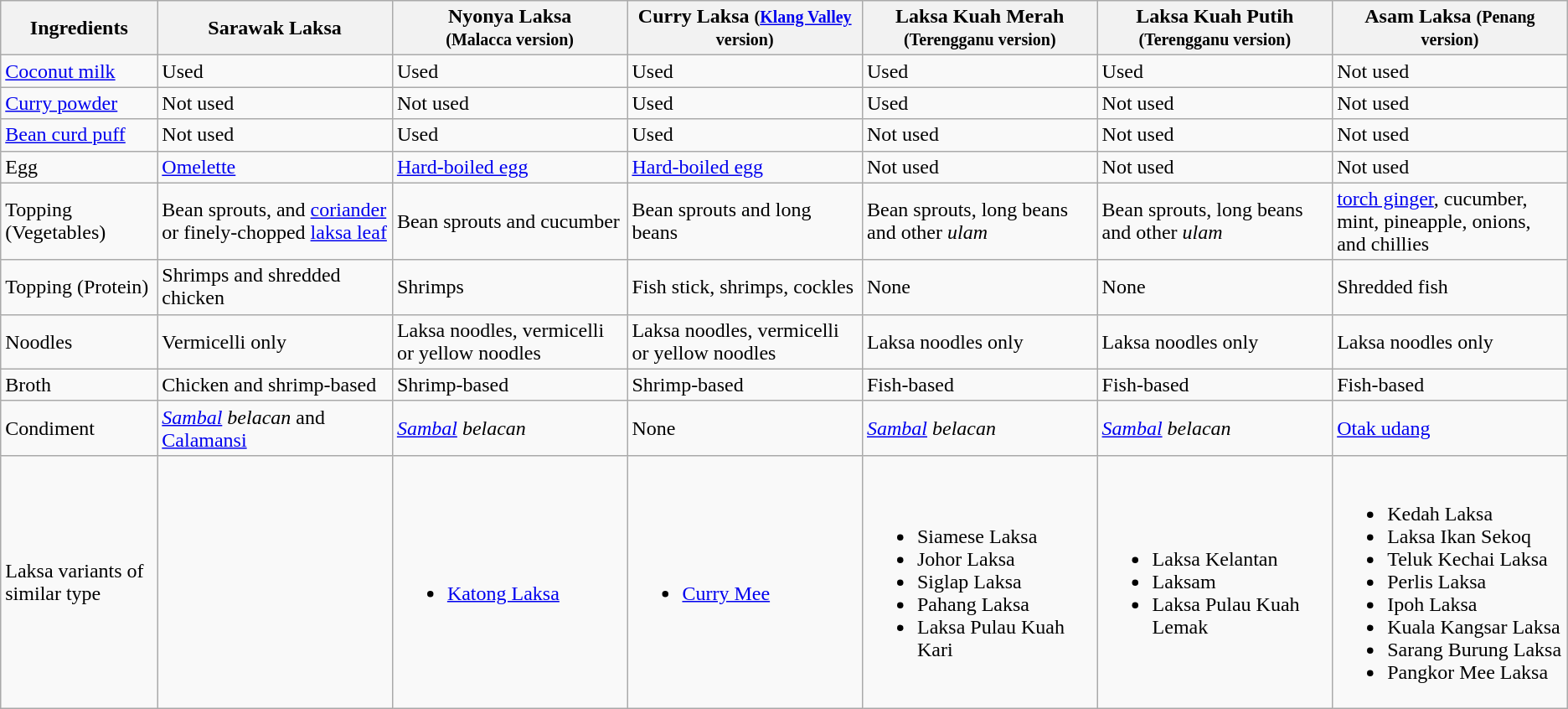<table class="wikitable">
<tr>
<th width="10%">Ingredients</th>
<th width="15%">Sarawak Laksa</th>
<th width="15%">Nyonya Laksa<br><small>(Malacca version)</small></th>
<th width="15%">Curry Laksa <small>(<a href='#'>Klang Valley</a> version)</small></th>
<th width="15%">Laksa Kuah Merah <small>(Terengganu version)</small></th>
<th width="15%">Laksa Kuah Putih <small>(Terengganu version)</small></th>
<th width="15%">Asam Laksa <small>(Penang version)</small></th>
</tr>
<tr>
<td><a href='#'>Coconut milk</a></td>
<td>Used</td>
<td>Used</td>
<td>Used</td>
<td>Used</td>
<td>Used</td>
<td>Not used</td>
</tr>
<tr>
<td><a href='#'>Curry powder</a></td>
<td>Not used</td>
<td>Not used</td>
<td>Used</td>
<td>Used</td>
<td>Not used</td>
<td>Not used</td>
</tr>
<tr>
<td><a href='#'>Bean curd puff</a></td>
<td>Not used</td>
<td>Used</td>
<td>Used</td>
<td>Not used</td>
<td>Not used</td>
<td>Not used</td>
</tr>
<tr>
<td>Egg</td>
<td><a href='#'>Omelette</a></td>
<td><a href='#'>Hard-boiled egg</a></td>
<td><a href='#'>Hard-boiled egg</a></td>
<td>Not used</td>
<td>Not used</td>
<td>Not used</td>
</tr>
<tr>
<td>Topping (Vegetables)</td>
<td>Bean sprouts, and <a href='#'>coriander</a> or finely-chopped <a href='#'>laksa leaf</a></td>
<td>Bean sprouts and cucumber</td>
<td>Bean sprouts and long beans</td>
<td>Bean sprouts, long beans and other <em>ulam</em></td>
<td>Bean sprouts, long beans and other <em>ulam</em></td>
<td><a href='#'>torch ginger</a>, cucumber, mint, pineapple, onions, and chillies</td>
</tr>
<tr>
<td>Topping (Protein)</td>
<td>Shrimps and shredded chicken</td>
<td>Shrimps</td>
<td>Fish stick, shrimps, cockles</td>
<td>None</td>
<td>None</td>
<td>Shredded fish</td>
</tr>
<tr>
<td>Noodles</td>
<td>Vermicelli only</td>
<td>Laksa noodles, vermicelli or yellow noodles</td>
<td>Laksa noodles, vermicelli or yellow noodles</td>
<td>Laksa noodles only</td>
<td>Laksa noodles only</td>
<td>Laksa noodles only</td>
</tr>
<tr>
<td>Broth</td>
<td>Chicken and shrimp-based</td>
<td>Shrimp-based</td>
<td>Shrimp-based</td>
<td>Fish-based</td>
<td>Fish-based</td>
<td>Fish-based</td>
</tr>
<tr>
<td>Condiment</td>
<td><em><a href='#'>Sambal</a> belacan</em> and <a href='#'>Calamansi</a></td>
<td><em><a href='#'>Sambal</a> belacan</em></td>
<td>None</td>
<td><em><a href='#'>Sambal</a> belacan</em></td>
<td><em><a href='#'>Sambal</a> belacan</em></td>
<td><a href='#'>Otak udang</a></td>
</tr>
<tr>
<td>Laksa variants of similar type</td>
<td><br></td>
<td><br><ul><li><a href='#'>Katong Laksa</a></li></ul></td>
<td><br><ul><li><a href='#'>Curry Mee</a></li></ul></td>
<td><br><ul><li>Siamese Laksa</li><li>Johor Laksa</li><li>Siglap Laksa</li><li>Pahang Laksa</li><li>Laksa Pulau Kuah Kari</li></ul></td>
<td><br><ul><li>Laksa Kelantan</li><li>Laksam</li><li>Laksa Pulau Kuah Lemak</li></ul></td>
<td><br><ul><li>Kedah Laksa</li><li>Laksa Ikan Sekoq</li><li>Teluk Kechai Laksa</li><li>Perlis Laksa</li><li>Ipoh Laksa</li><li>Kuala Kangsar Laksa</li><li>Sarang Burung Laksa</li><li>Pangkor Mee Laksa</li></ul></td>
</tr>
</table>
